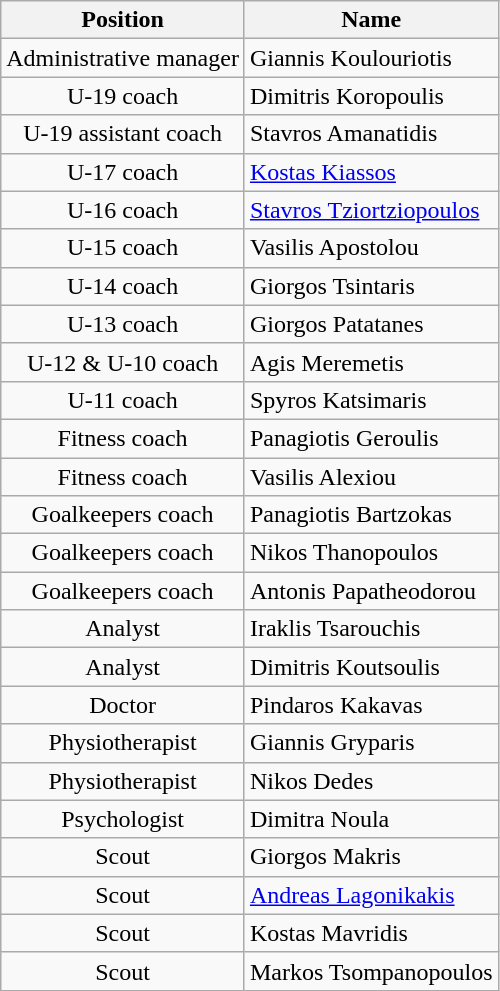<table class="wikitable" style="text-align: center;">
<tr>
<th>Position</th>
<th>Name</th>
</tr>
<tr>
<td>Administrative manager</td>
<td style="text-align:left;"> Giannis Koulouriotis</td>
</tr>
<tr>
<td>U-19 coach</td>
<td style="text-align:left;"> Dimitris Koropoulis</td>
</tr>
<tr>
<td>U-19 assistant coach</td>
<td style="text-align:left;"> Stavros Amanatidis</td>
</tr>
<tr>
<td>U-17 coach</td>
<td style="text-align:left;"> <a href='#'>Kostas Kiassos</a></td>
</tr>
<tr>
<td>U-16 coach</td>
<td style="text-align:left;"> <a href='#'>Stavros Tziortziopoulos</a></td>
</tr>
<tr>
<td>U-15 coach</td>
<td style="text-align:left;"> Vasilis Apostolou</td>
</tr>
<tr>
<td>U-14 coach</td>
<td style="text-align:left;"> Giorgos Tsintaris</td>
</tr>
<tr>
<td>U-13 coach</td>
<td style="text-align:left;"> Giorgos Patatanes</td>
</tr>
<tr>
<td>U-12 & U-10 coach</td>
<td style="text-align:left;"> Agis Meremetis</td>
</tr>
<tr>
<td>U-11 coach</td>
<td style="text-align:left;"> Spyros Katsimaris</td>
</tr>
<tr>
<td>Fitness coach</td>
<td style="text-align:left;"> Panagiotis Geroulis</td>
</tr>
<tr>
<td>Fitness coach</td>
<td style="text-align:left;"> Vasilis Alexiou</td>
</tr>
<tr>
<td>Goalkeepers coach</td>
<td style="text-align:left;"> Panagiotis Bartzokas</td>
</tr>
<tr>
<td>Goalkeepers coach</td>
<td style="text-align:left;"> Nikos Thanopoulos</td>
</tr>
<tr>
<td>Goalkeepers coach</td>
<td style="text-align:left;"> Antonis Papatheodorou</td>
</tr>
<tr>
<td>Analyst</td>
<td style="text-align:left;"> Iraklis Tsarouchis</td>
</tr>
<tr>
<td>Analyst</td>
<td style="text-align:left;"> Dimitris Koutsoulis</td>
</tr>
<tr>
<td>Doctor</td>
<td style="text-align:left;"> Pindaros Kakavas</td>
</tr>
<tr>
<td>Physiotherapist</td>
<td style="text-align:left;"> Giannis Gryparis</td>
</tr>
<tr>
<td>Physiotherapist</td>
<td style="text-align:left;"> Nikos Dedes</td>
</tr>
<tr>
<td>Psychologist</td>
<td style="text-align:left;"> Dimitra Noula</td>
</tr>
<tr>
<td>Scout</td>
<td style="text-align:left;"> Giorgos Makris</td>
</tr>
<tr>
<td>Scout</td>
<td style="text-align:left;"> <a href='#'>Andreas Lagonikakis</a></td>
</tr>
<tr>
<td>Scout</td>
<td style="text-align:left;"> Kostas Mavridis</td>
</tr>
<tr>
<td>Scout</td>
<td style="text-align:left;"> Markos Tsompanopoulos</td>
</tr>
</table>
